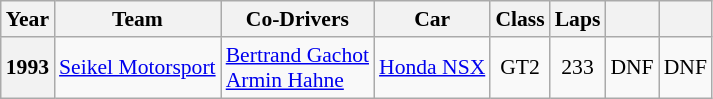<table class="wikitable" style="text-align:center; font-size:90%">
<tr>
<th>Year</th>
<th>Team</th>
<th>Co-Drivers</th>
<th>Car</th>
<th>Class</th>
<th>Laps</th>
<th></th>
<th></th>
</tr>
<tr>
<th>1993</th>
<td align="left"> <a href='#'>Seikel Motorsport</a></td>
<td align="left"> <a href='#'>Bertrand Gachot</a><br> <a href='#'>Armin Hahne</a></td>
<td align="left"><a href='#'>Honda NSX</a></td>
<td>GT2</td>
<td>233</td>
<td>DNF</td>
<td>DNF</td>
</tr>
</table>
